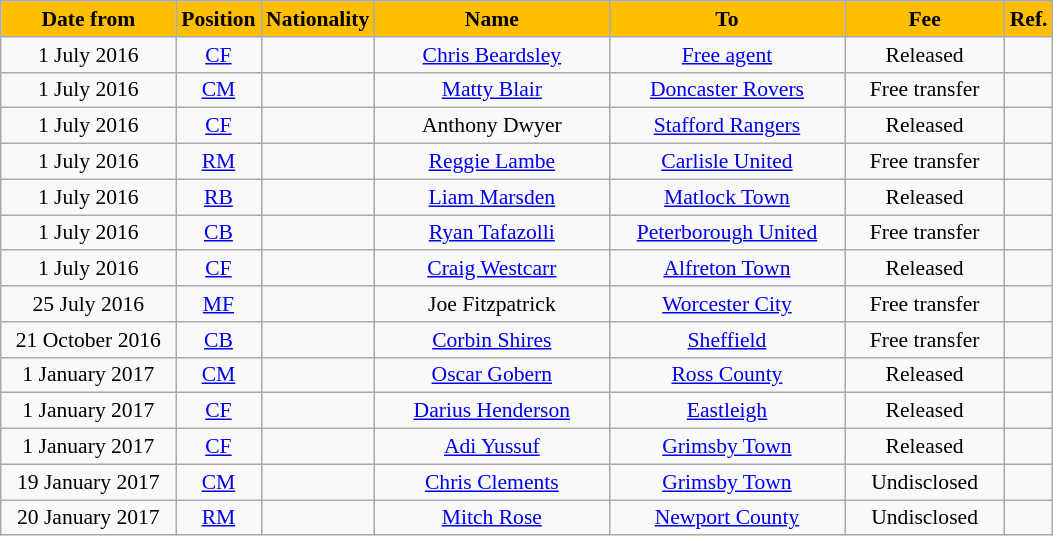<table class="wikitable"  style="text-align:center; font-size:90%; ">
<tr>
<th style="background:#FFBF00; color:#000000; width:110px;">Date from</th>
<th style="background:#FFBF00; color:#000000; width:50px;">Position</th>
<th style="background:#FFBF00; color:#000000; width:50px;">Nationality</th>
<th style="background:#FFBF00; color:#000000; width:150px;">Name</th>
<th style="background:#FFBF00; color:#000000; width:150px;">To</th>
<th style="background:#FFBF00; color:#000000; width:100px;">Fee</th>
<th style="background:#FFBF00; color:#000000; width:25px;">Ref.</th>
</tr>
<tr>
<td>1 July 2016</td>
<td><a href='#'>CF</a></td>
<td></td>
<td><a href='#'>Chris Beardsley</a></td>
<td><a href='#'>Free agent</a></td>
<td>Released</td>
<td></td>
</tr>
<tr>
<td>1 July 2016</td>
<td><a href='#'>CM</a></td>
<td></td>
<td><a href='#'>Matty Blair</a></td>
<td><a href='#'>Doncaster Rovers</a></td>
<td>Free transfer</td>
<td></td>
</tr>
<tr>
<td>1 July 2016</td>
<td><a href='#'>CF</a></td>
<td></td>
<td>Anthony Dwyer</td>
<td><a href='#'>Stafford Rangers</a> </td>
<td>Released</td>
<td></td>
</tr>
<tr>
<td>1 July 2016</td>
<td><a href='#'>RM</a></td>
<td></td>
<td><a href='#'>Reggie Lambe</a></td>
<td><a href='#'>Carlisle United</a></td>
<td>Free transfer</td>
<td></td>
</tr>
<tr>
<td>1 July 2016</td>
<td><a href='#'>RB</a></td>
<td></td>
<td><a href='#'>Liam Marsden</a></td>
<td><a href='#'>Matlock Town</a> </td>
<td>Released</td>
<td></td>
</tr>
<tr>
<td>1 July 2016</td>
<td><a href='#'>CB</a></td>
<td></td>
<td><a href='#'>Ryan Tafazolli</a></td>
<td><a href='#'>Peterborough United</a></td>
<td>Free transfer</td>
<td></td>
</tr>
<tr>
<td>1 July 2016</td>
<td><a href='#'>CF</a></td>
<td></td>
<td><a href='#'>Craig Westcarr</a></td>
<td><a href='#'>Alfreton Town</a> </td>
<td>Released</td>
<td></td>
</tr>
<tr>
<td>25 July 2016</td>
<td><a href='#'>MF</a></td>
<td></td>
<td>Joe Fitzpatrick</td>
<td><a href='#'>Worcester City</a></td>
<td>Free transfer</td>
<td></td>
</tr>
<tr>
<td>21 October 2016</td>
<td><a href='#'>CB</a></td>
<td></td>
<td><a href='#'>Corbin Shires</a></td>
<td><a href='#'>Sheffield</a></td>
<td>Free transfer</td>
<td></td>
</tr>
<tr>
<td>1 January 2017</td>
<td><a href='#'>CM</a></td>
<td></td>
<td><a href='#'>Oscar Gobern</a></td>
<td><a href='#'>Ross County</a> </td>
<td>Released</td>
<td></td>
</tr>
<tr>
<td>1 January 2017</td>
<td><a href='#'>CF</a></td>
<td></td>
<td><a href='#'>Darius Henderson</a></td>
<td><a href='#'>Eastleigh</a> </td>
<td>Released</td>
<td></td>
</tr>
<tr>
<td>1 January 2017</td>
<td><a href='#'>CF</a></td>
<td></td>
<td><a href='#'>Adi Yussuf</a></td>
<td><a href='#'>Grimsby Town</a></td>
<td>Released</td>
<td></td>
</tr>
<tr>
<td>19 January 2017</td>
<td><a href='#'>CM</a></td>
<td></td>
<td><a href='#'>Chris Clements</a></td>
<td><a href='#'>Grimsby Town</a></td>
<td>Undisclosed</td>
<td></td>
</tr>
<tr>
<td>20 January 2017</td>
<td><a href='#'>RM</a></td>
<td></td>
<td><a href='#'>Mitch Rose</a></td>
<td><a href='#'>Newport County</a></td>
<td>Undisclosed</td>
<td></td>
</tr>
</table>
